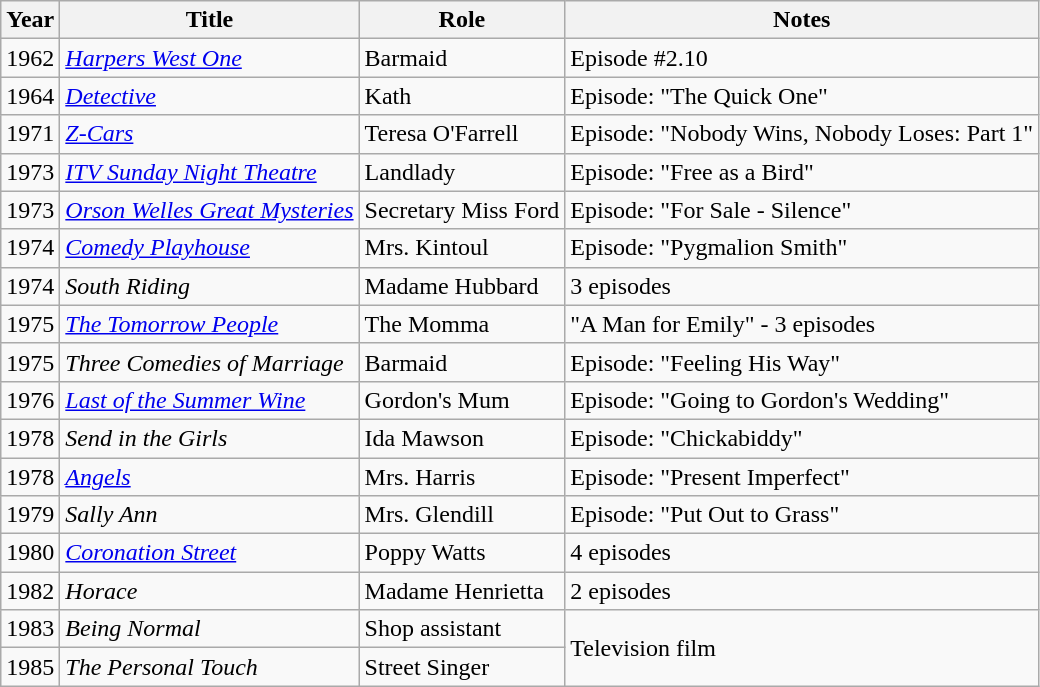<table class="wikitable sortable">
<tr>
<th>Year</th>
<th>Title</th>
<th>Role</th>
<th>Notes</th>
</tr>
<tr>
<td>1962</td>
<td><em><a href='#'>Harpers West One</a></em></td>
<td>Barmaid</td>
<td>Episode #2.10</td>
</tr>
<tr>
<td>1964</td>
<td><em><a href='#'>Detective</a></em></td>
<td>Kath</td>
<td>Episode: "The Quick One"</td>
</tr>
<tr>
<td>1971</td>
<td><em><a href='#'>Z-Cars</a></em></td>
<td>Teresa O'Farrell</td>
<td>Episode: "Nobody Wins, Nobody Loses: Part 1"</td>
</tr>
<tr>
<td>1973</td>
<td><em><a href='#'>ITV Sunday Night Theatre</a></em></td>
<td>Landlady</td>
<td>Episode: "Free as a Bird"</td>
</tr>
<tr>
<td>1973</td>
<td><em><a href='#'>Orson Welles Great Mysteries</a></em></td>
<td>Secretary Miss Ford</td>
<td>Episode: "For Sale - Silence"</td>
</tr>
<tr>
<td>1974</td>
<td><em><a href='#'>Comedy Playhouse</a></em></td>
<td>Mrs. Kintoul</td>
<td>Episode: "Pygmalion Smith"</td>
</tr>
<tr>
<td>1974</td>
<td><em>South Riding</em></td>
<td>Madame Hubbard</td>
<td>3 episodes</td>
</tr>
<tr>
<td>1975</td>
<td><em><a href='#'>The Tomorrow People</a></em></td>
<td>The Momma</td>
<td>"A Man for Emily" - 3 episodes</td>
</tr>
<tr>
<td>1975</td>
<td><em>Three Comedies of Marriage</em></td>
<td>Barmaid</td>
<td>Episode: "Feeling His Way"</td>
</tr>
<tr>
<td>1976</td>
<td><em><a href='#'>Last of the Summer Wine</a></em></td>
<td>Gordon's Mum</td>
<td>Episode: "Going to Gordon's Wedding"</td>
</tr>
<tr>
<td>1978</td>
<td><em>Send in the Girls</em></td>
<td>Ida Mawson</td>
<td>Episode: "Chickabiddy"</td>
</tr>
<tr>
<td>1978</td>
<td><a href='#'><em>Angels</em></a></td>
<td>Mrs. Harris</td>
<td>Episode: "Present Imperfect"</td>
</tr>
<tr>
<td>1979</td>
<td><em>Sally Ann</em></td>
<td>Mrs. Glendill</td>
<td>Episode: "Put Out to Grass"</td>
</tr>
<tr>
<td>1980</td>
<td><em><a href='#'>Coronation Street</a></em></td>
<td>Poppy Watts</td>
<td>4 episodes</td>
</tr>
<tr>
<td>1982</td>
<td><em>Horace</em></td>
<td>Madame Henrietta</td>
<td>2 episodes</td>
</tr>
<tr>
<td>1983</td>
<td><em>Being Normal</em></td>
<td>Shop assistant</td>
<td rowspan="2">Television film</td>
</tr>
<tr>
<td>1985</td>
<td><em>The Personal Touch</em></td>
<td>Street Singer</td>
</tr>
</table>
